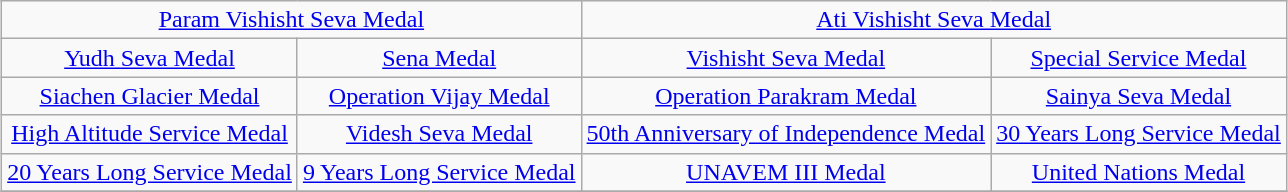<table class="wikitable" style="margin:1em auto; text-align:center;">
<tr>
<td colspan="2"><a href='#'>Param Vishisht Seva Medal</a></td>
<td colspan="2"><a href='#'>Ati Vishisht Seva Medal</a></td>
</tr>
<tr>
<td colspan="1"><a href='#'>Yudh Seva Medal</a></td>
<td colspan="1"><a href='#'>Sena Medal</a></td>
<td colspan="1"><a href='#'>Vishisht Seva Medal</a></td>
<td colspans="1" align="center"><a href='#'>Special Service Medal</a></td>
</tr>
<tr>
<td><a href='#'>Siachen Glacier Medal</a></td>
<td><a href='#'>Operation Vijay Medal</a></td>
<td><a href='#'>Operation Parakram Medal</a></td>
<td><a href='#'>Sainya Seva Medal</a></td>
</tr>
<tr>
<td><a href='#'>High Altitude Service Medal</a></td>
<td><a href='#'>Videsh Seva Medal</a></td>
<td><a href='#'>50th Anniversary of Independence Medal</a></td>
<td><a href='#'>30 Years Long Service Medal</a></td>
</tr>
<tr>
<td><a href='#'>20 Years Long Service Medal</a></td>
<td><a href='#'>9 Years Long Service Medal</a></td>
<td><a href='#'>UNAVEM III Medal</a></td>
<td><a href='#'>United Nations Medal</a></td>
</tr>
<tr>
</tr>
</table>
